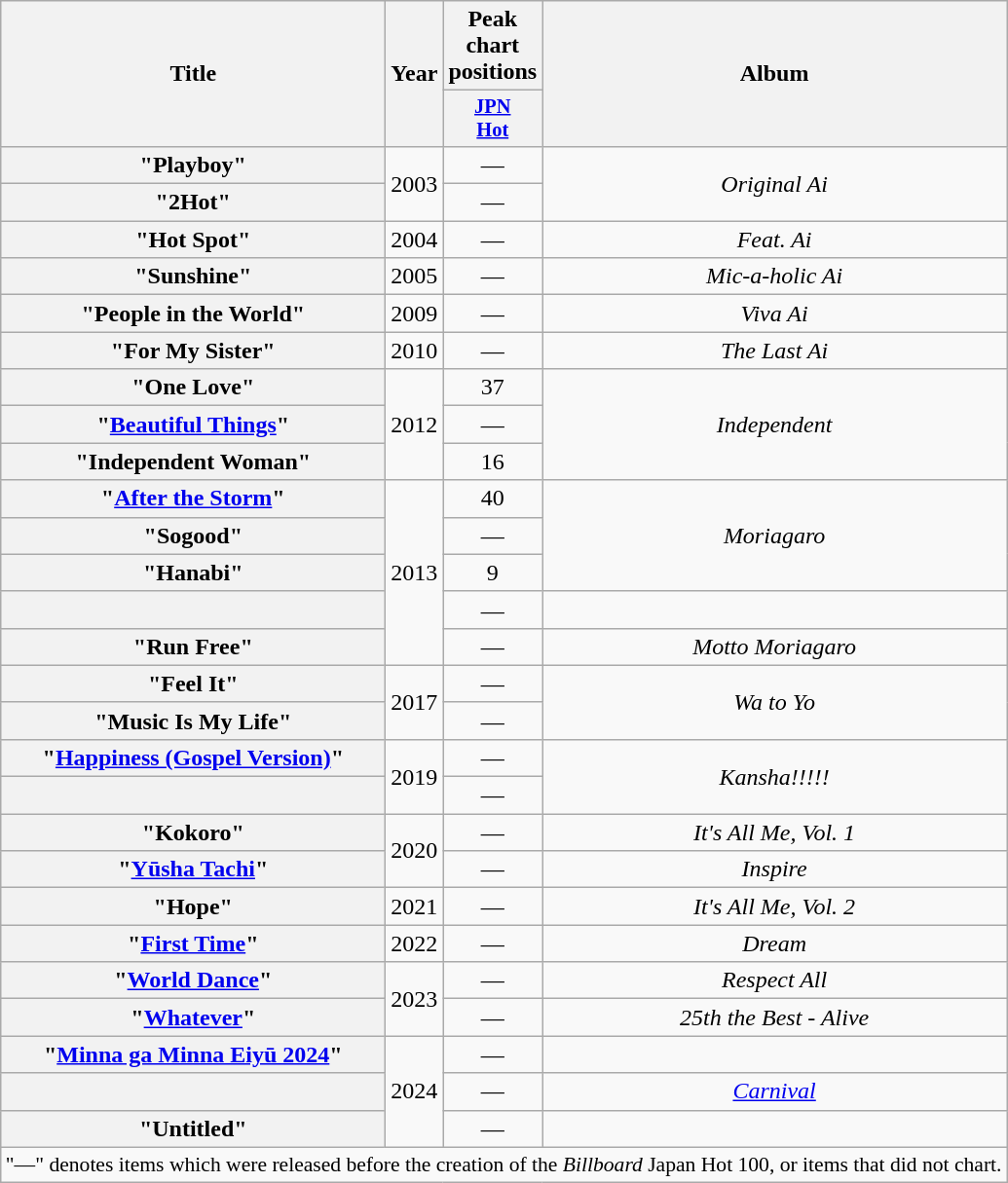<table class="wikitable plainrowheaders" style="text-align: center;" border="1">
<tr>
<th scope="col" rowspan="2" style="width:16em;">Title</th>
<th scope="col" rowspan="2" style="width:1em;">Year</th>
<th scope="col" colspan="1">Peak chart positions</th>
<th scope="col" rowspan="2">Album</th>
</tr>
<tr>
<th scope="col" style="width:2.75em;font-size:85%;"><a href='#'>JPN<br>Hot</a><br></th>
</tr>
<tr>
<th scope="row">"Playboy"<br></th>
<td rowspan="2">2003</td>
<td>—</td>
<td rowspan="2"><em>Original Ai</em></td>
</tr>
<tr>
<th scope="row">"2Hot"</th>
<td>—</td>
</tr>
<tr>
<th scope="row">"Hot Spot"<br></th>
<td>2004</td>
<td>—</td>
<td><em>Feat. Ai</em></td>
</tr>
<tr>
<th scope="row">"Sunshine"</th>
<td>2005</td>
<td>—</td>
<td><em>Mic-a-holic Ai</em></td>
</tr>
<tr>
<th scope="row">"People in the World"</th>
<td>2009</td>
<td>—</td>
<td><em>Viva Ai</em></td>
</tr>
<tr>
<th scope="row">"For My Sister"<br></th>
<td>2010</td>
<td>—</td>
<td><em>The Last Ai</em></td>
</tr>
<tr>
<th scope="row">"One Love"</th>
<td rowspan="3">2012</td>
<td>37</td>
<td rowspan="3"><em>Independent</em></td>
</tr>
<tr>
<th scope="row">"<a href='#'>Beautiful Things</a>"</th>
<td>—</td>
</tr>
<tr>
<th scope="row">"Independent Woman"</th>
<td>16</td>
</tr>
<tr>
<th scope="row">"<a href='#'>After the Storm</a>"<br></th>
<td rowspan="5">2013</td>
<td>40</td>
<td rowspan="3"><em>Moriagaro</em></td>
</tr>
<tr>
<th scope="row">"Sogood"</th>
<td>—</td>
</tr>
<tr>
<th scope="row">"Hanabi"</th>
<td>9</td>
</tr>
<tr>
<th scope="row"></th>
<td>—</td>
<td></td>
</tr>
<tr>
<th scope="row">"Run Free"<br></th>
<td>—</td>
<td><em>Motto Moriagaro</em></td>
</tr>
<tr>
<th scope="row">"Feel It"</th>
<td rowspan="2">2017</td>
<td>—</td>
<td rowspan="2"><em>Wa to Yo</em></td>
</tr>
<tr>
<th scope="row">"Music Is My Life"</th>
<td>—</td>
</tr>
<tr>
<th scope="row">"<a href='#'>Happiness (Gospel Version)</a>"</th>
<td rowspan="2">2019</td>
<td>—</td>
<td rowspan="2"><em>Kansha!!!!!</em></td>
</tr>
<tr>
<th scope="row"></th>
<td>—</td>
</tr>
<tr>
<th scope="row">"Kokoro"<br></th>
<td rowspan="2">2020</td>
<td>—</td>
<td><em>It's All Me, Vol. 1</em></td>
</tr>
<tr>
<th scope="row">"<a href='#'>Yūsha Tachi</a>"</th>
<td>—</td>
<td><em>Inspire</em></td>
</tr>
<tr>
<th scope="row">"Hope"</th>
<td>2021</td>
<td>—</td>
<td><em>It's All Me, Vol. 2</em></td>
</tr>
<tr>
<th scope="row">"<a href='#'>First Time</a>"<br></th>
<td>2022</td>
<td>—</td>
<td><em>Dream</em></td>
</tr>
<tr>
<th scope="row">"<a href='#'>World Dance</a>"<br></th>
<td rowspan="2">2023</td>
<td>—</td>
<td><em>Respect All</em></td>
</tr>
<tr>
<th scope="row">"<a href='#'>Whatever</a>"</th>
<td>—</td>
<td><em>25th the Best - Alive</em></td>
</tr>
<tr>
<th scope="row">"<a href='#'>Minna ga Minna Eiyū 2024</a>"</th>
<td rowspan="3">2024</td>
<td>—</td>
<td></td>
</tr>
<tr>
<th scope="row"><br></th>
<td>—</td>
<td><em><a href='#'>Carnival</a></em></td>
</tr>
<tr>
<th scope="row">"Untitled"<br></th>
<td>—</td>
<td></td>
</tr>
<tr>
<td colspan="12" style="text-align:center; font-size:90%;">"—" denotes items which were released before the creation of the <em>Billboard</em> Japan Hot 100, or items that did not chart.</td>
</tr>
</table>
